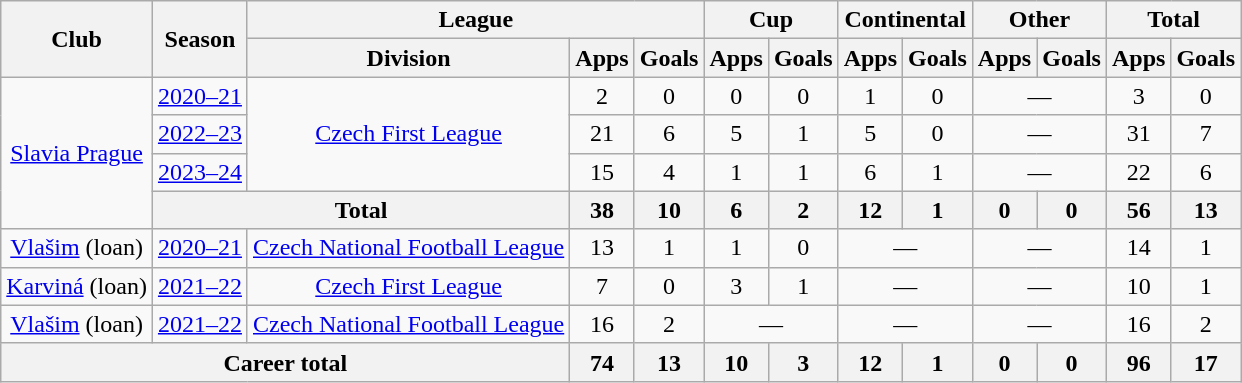<table class="wikitable" style="text-align:center">
<tr>
<th rowspan=2>Club</th>
<th rowspan=2>Season</th>
<th colspan=3>League</th>
<th colspan=2>Cup</th>
<th colspan=2>Continental</th>
<th colspan=2>Other</th>
<th colspan=2>Total</th>
</tr>
<tr>
<th>Division</th>
<th>Apps</th>
<th>Goals</th>
<th>Apps</th>
<th>Goals</th>
<th>Apps</th>
<th>Goals</th>
<th>Apps</th>
<th>Goals</th>
<th>Apps</th>
<th>Goals</th>
</tr>
<tr>
<td rowspan="4"><a href='#'>Slavia Prague</a></td>
<td><a href='#'>2020–21</a></td>
<td rowspan="3"><a href='#'>Czech First League</a></td>
<td>2</td>
<td>0</td>
<td>0</td>
<td>0</td>
<td>1</td>
<td>0</td>
<td colspan="2">—</td>
<td>3</td>
<td>0</td>
</tr>
<tr>
<td><a href='#'>2022–23</a></td>
<td>21</td>
<td>6</td>
<td>5</td>
<td>1</td>
<td>5</td>
<td>0</td>
<td colspan="2">—</td>
<td>31</td>
<td>7</td>
</tr>
<tr>
<td><a href='#'>2023–24</a></td>
<td>15</td>
<td>4</td>
<td>1</td>
<td>1</td>
<td>6</td>
<td>1</td>
<td colspan="2">—</td>
<td>22</td>
<td>6</td>
</tr>
<tr>
<th colspan="2">Total</th>
<th>38</th>
<th>10</th>
<th>6</th>
<th>2</th>
<th>12</th>
<th>1</th>
<th>0</th>
<th>0</th>
<th>56</th>
<th>13</th>
</tr>
<tr>
<td><a href='#'>Vlašim</a> (loan)</td>
<td><a href='#'>2020–21</a></td>
<td><a href='#'>Czech National Football League</a></td>
<td>13</td>
<td>1</td>
<td>1</td>
<td>0</td>
<td colspan="2">—</td>
<td colspan="2">—</td>
<td>14</td>
<td>1</td>
</tr>
<tr>
<td><a href='#'>Karviná</a> (loan)</td>
<td><a href='#'>2021–22</a></td>
<td><a href='#'>Czech First League</a></td>
<td>7</td>
<td>0</td>
<td>3</td>
<td>1</td>
<td colspan="2">—</td>
<td colspan="2">—</td>
<td>10</td>
<td>1</td>
</tr>
<tr>
<td><a href='#'>Vlašim</a> (loan)</td>
<td><a href='#'>2021–22</a></td>
<td><a href='#'>Czech National Football League</a></td>
<td>16</td>
<td>2</td>
<td colspan="2">—</td>
<td colspan="2">—</td>
<td colspan="2">—</td>
<td>16</td>
<td>2</td>
</tr>
<tr>
<th colspan="3">Career total</th>
<th>74</th>
<th>13</th>
<th>10</th>
<th>3</th>
<th>12</th>
<th>1</th>
<th>0</th>
<th>0</th>
<th>96</th>
<th>17</th>
</tr>
</table>
